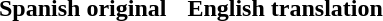<table cellpadding="6">
<tr>
<th>Spanish original</th>
<th>English translation</th>
</tr>
<tr style="vertical-align:top; white-space:nowrap;">
<td></td>
<td></td>
</tr>
</table>
